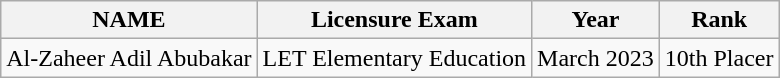<table class="wikitable">
<tr>
<th>NAME</th>
<th>Licensure Exam</th>
<th>Year</th>
<th>Rank</th>
</tr>
<tr>
<td>Al-Zaheer Adil Abubakar</td>
<td>LET Elementary Education</td>
<td>March 2023</td>
<td>10th Placer</td>
</tr>
</table>
